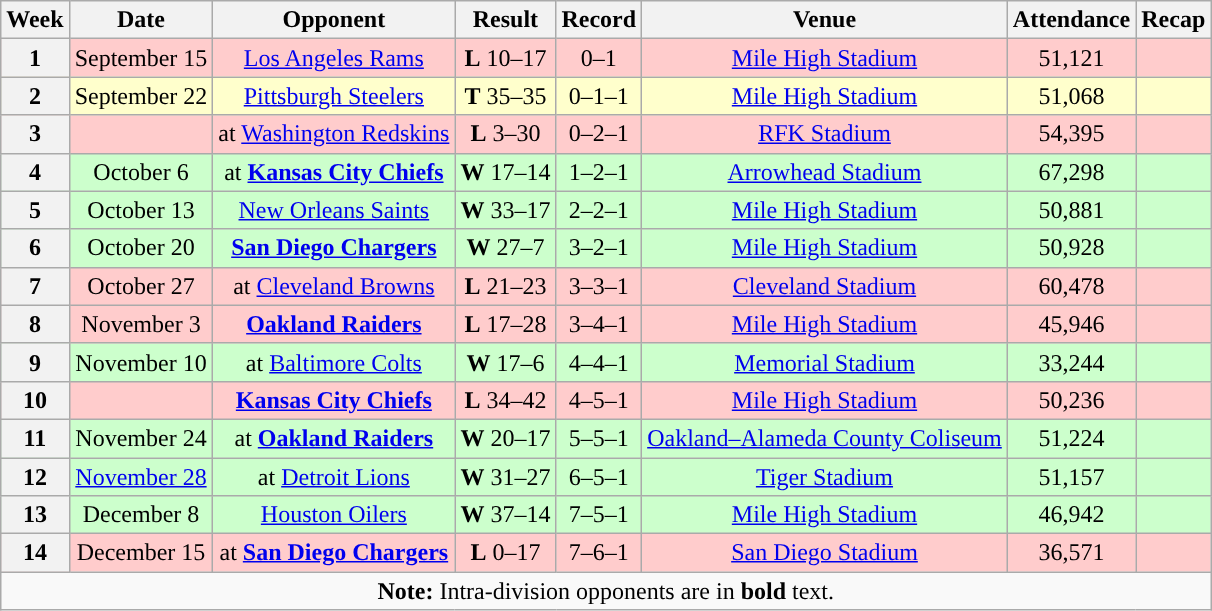<table class="wikitable" style="text-align:center">
<tr>
<th>Week</th>
<th>Date</th>
<th>Opponent</th>
<th>Result</th>
<th>Record</th>
<th>Venue</th>
<th>Attendance</th>
<th>Recap</th>
</tr>
<tr style="background:#fcc">
<th>1</th>
<td>September 15</td>
<td><a href='#'>Los Angeles Rams</a></td>
<td><strong>L</strong> 10–17</td>
<td>0–1</td>
<td><a href='#'>Mile High Stadium</a></td>
<td>51,121</td>
<td></td>
</tr>
<tr style="background:#ffc">
<th>2</th>
<td>September 22</td>
<td><a href='#'>Pittsburgh Steelers</a></td>
<td><strong>T</strong> 35–35 </td>
<td>0–1–1</td>
<td><a href='#'>Mile High Stadium</a></td>
<td>51,068</td>
<td></td>
</tr>
<tr style="background:#fcc">
<th>3</th>
<td></td>
<td>at <a href='#'>Washington Redskins</a></td>
<td><strong>L</strong> 3–30</td>
<td>0–2–1</td>
<td><a href='#'>RFK Stadium</a></td>
<td>54,395</td>
<td></td>
</tr>
<tr style="background:#cfc">
<th>4</th>
<td>October 6</td>
<td>at <strong><a href='#'>Kansas City Chiefs</a></strong></td>
<td><strong>W</strong> 17–14</td>
<td>1–2–1</td>
<td><a href='#'>Arrowhead Stadium</a></td>
<td>67,298</td>
<td></td>
</tr>
<tr style="background:#cfc">
<th>5</th>
<td>October 13</td>
<td><a href='#'>New Orleans Saints</a></td>
<td><strong>W</strong> 33–17</td>
<td>2–2–1</td>
<td><a href='#'>Mile High Stadium</a></td>
<td>50,881</td>
<td></td>
</tr>
<tr style="background:#cfc">
<th>6</th>
<td>October 20</td>
<td><strong><a href='#'>San Diego Chargers</a></strong></td>
<td><strong>W</strong> 27–7</td>
<td>3–2–1</td>
<td><a href='#'>Mile High Stadium</a></td>
<td>50,928</td>
<td></td>
</tr>
<tr style="background:#fcc">
<th>7</th>
<td>October 27</td>
<td>at <a href='#'>Cleveland Browns</a></td>
<td><strong>L</strong> 21–23</td>
<td>3–3–1</td>
<td><a href='#'>Cleveland Stadium</a></td>
<td>60,478</td>
<td></td>
</tr>
<tr style="background:#fcc">
<th>8</th>
<td>November 3</td>
<td><strong><a href='#'>Oakland Raiders</a></strong></td>
<td><strong>L</strong> 17–28</td>
<td>3–4–1</td>
<td><a href='#'>Mile High Stadium</a></td>
<td>45,946</td>
<td></td>
</tr>
<tr style="background:#cfc">
<th>9</th>
<td>November 10</td>
<td>at <a href='#'>Baltimore Colts</a></td>
<td><strong>W</strong> 17–6</td>
<td>4–4–1</td>
<td><a href='#'>Memorial Stadium</a></td>
<td>33,244</td>
<td></td>
</tr>
<tr style="background:#fcc">
<th>10</th>
<td></td>
<td><strong><a href='#'>Kansas City Chiefs</a></strong></td>
<td><strong>L</strong> 34–42</td>
<td>4–5–1</td>
<td><a href='#'>Mile High Stadium</a></td>
<td>50,236</td>
<td></td>
</tr>
<tr style="background:#cfc">
<th>11</th>
<td>November 24</td>
<td>at <strong><a href='#'>Oakland Raiders</a></strong></td>
<td><strong>W</strong> 20–17</td>
<td>5–5–1</td>
<td><a href='#'>Oakland–Alameda County Coliseum</a></td>
<td>51,224</td>
<td></td>
</tr>
<tr style="background:#cfc">
<th>12</th>
<td><a href='#'>November 28</a></td>
<td>at <a href='#'>Detroit Lions</a></td>
<td><strong>W</strong> 31–27</td>
<td>6–5–1</td>
<td><a href='#'>Tiger Stadium</a></td>
<td>51,157</td>
<td></td>
</tr>
<tr style="background:#cfc">
<th>13</th>
<td>December 8</td>
<td><a href='#'>Houston Oilers</a></td>
<td><strong>W</strong> 37–14</td>
<td>7–5–1</td>
<td><a href='#'>Mile High Stadium</a></td>
<td>46,942</td>
<td></td>
</tr>
<tr style="background:#fcc">
<th>14</th>
<td>December 15</td>
<td>at <strong><a href='#'>San Diego Chargers</a></strong></td>
<td><strong>L</strong> 0–17</td>
<td>7–6–1</td>
<td><a href='#'>San Diego Stadium</a></td>
<td>36,571</td>
<td></td>
</tr>
<tr>
<td colspan="8"><strong>Note:</strong> Intra-division opponents are in <strong>bold</strong> text.</td>
</tr>
</table>
